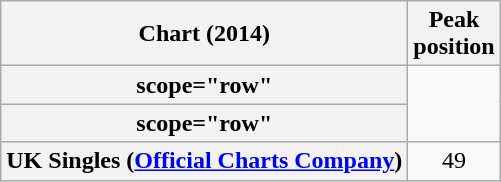<table class="wikitable sortable plainrowheaders" style="text-align: center;">
<tr>
<th scope="col">Chart (2014)</th>
<th scope="col">Peak<br>position</th>
</tr>
<tr>
<th>scope="row" </th>
</tr>
<tr>
<th>scope="row" </th>
</tr>
<tr>
<th scope="row">UK Singles (<a href='#'>Official Charts Company</a>)</th>
<td>49</td>
</tr>
</table>
